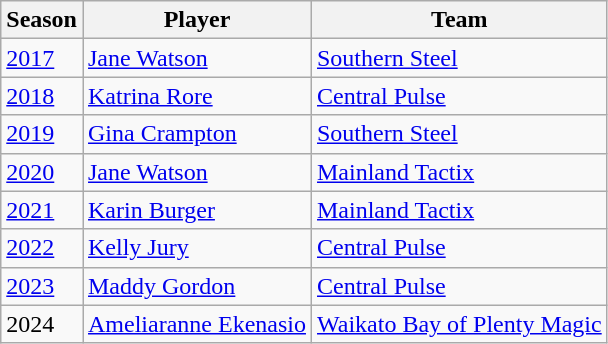<table class="wikitable collapsible">
<tr>
<th>Season</th>
<th>Player</th>
<th>Team</th>
</tr>
<tr>
<td><a href='#'>2017</a></td>
<td><a href='#'>Jane Watson</a></td>
<td><a href='#'>Southern Steel</a></td>
</tr>
<tr>
<td><a href='#'>2018</a></td>
<td><a href='#'>Katrina Rore</a></td>
<td><a href='#'>Central Pulse</a></td>
</tr>
<tr>
<td><a href='#'>2019</a></td>
<td><a href='#'>Gina Crampton</a></td>
<td><a href='#'>Southern Steel</a></td>
</tr>
<tr>
<td><a href='#'>2020</a></td>
<td><a href='#'>Jane Watson</a></td>
<td><a href='#'>Mainland Tactix</a></td>
</tr>
<tr>
<td><a href='#'>2021</a></td>
<td><a href='#'>Karin Burger</a></td>
<td><a href='#'>Mainland Tactix</a></td>
</tr>
<tr>
<td><a href='#'>2022</a></td>
<td><a href='#'>Kelly Jury</a></td>
<td><a href='#'>Central Pulse</a></td>
</tr>
<tr>
<td><a href='#'>2023</a></td>
<td><a href='#'>Maddy Gordon</a></td>
<td><a href='#'>Central Pulse</a></td>
</tr>
<tr>
<td>2024</td>
<td><a href='#'>Ameliaranne Ekenasio</a></td>
<td><a href='#'>Waikato Bay of Plenty Magic</a></td>
</tr>
</table>
